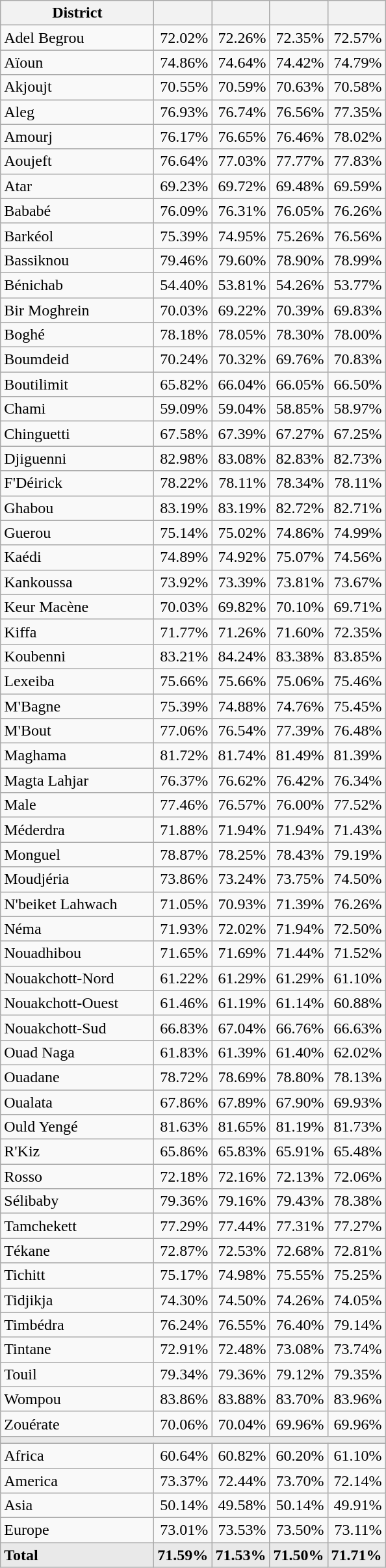<table class="wikitable sortable collapsible collapsed" style="text-align:right;">
<tr>
<th width="150">District</th>
<th width="50"></th>
<th width="50"></th>
<th width="50"></th>
<th width="50"></th>
</tr>
<tr>
<td style="text-align:left">Adel Begrou</td>
<td>72.02%</td>
<td>72.26%</td>
<td>72.35%</td>
<td>72.57%</td>
</tr>
<tr>
<td style="text-align:left">Aïoun</td>
<td>74.86%</td>
<td>74.64%</td>
<td>74.42%</td>
<td>74.79%</td>
</tr>
<tr>
<td style="text-align:left">Akjoujt</td>
<td>70.55%</td>
<td>70.59%</td>
<td>70.63%</td>
<td>70.58%</td>
</tr>
<tr>
<td style="text-align:left">Aleg</td>
<td>76.93%</td>
<td>76.74%</td>
<td>76.56%</td>
<td>77.35%</td>
</tr>
<tr>
<td style="text-align:left">Amourj</td>
<td>76.17%</td>
<td>76.65%</td>
<td>76.46%</td>
<td>78.02%</td>
</tr>
<tr>
<td style="text-align:left">Aoujeft</td>
<td>76.64%</td>
<td>77.03%</td>
<td>77.77%</td>
<td>77.83%</td>
</tr>
<tr>
<td style="text-align:left">Atar</td>
<td>69.23%</td>
<td>69.72%</td>
<td>69.48%</td>
<td>69.59%</td>
</tr>
<tr>
<td style="text-align:left">Bababé</td>
<td>76.09%</td>
<td>76.31%</td>
<td>76.05%</td>
<td>76.26%</td>
</tr>
<tr>
<td style="text-align:left">Barkéol</td>
<td>75.39%</td>
<td>74.95%</td>
<td>75.26%</td>
<td>76.56%</td>
</tr>
<tr>
<td style="text-align:left">Bassiknou</td>
<td>79.46%</td>
<td>79.60%</td>
<td>78.90%</td>
<td>78.99%</td>
</tr>
<tr>
<td style="text-align:left">Bénichab</td>
<td>54.40%</td>
<td>53.81%</td>
<td>54.26%</td>
<td>53.77%</td>
</tr>
<tr>
<td style="text-align:left">Bir Moghrein</td>
<td>70.03%</td>
<td>69.22%</td>
<td>70.39%</td>
<td>69.83%</td>
</tr>
<tr>
<td style="text-align:left">Boghé</td>
<td>78.18%</td>
<td>78.05%</td>
<td>78.30%</td>
<td>78.00%</td>
</tr>
<tr>
<td style="text-align:left">Boumdeid</td>
<td>70.24%</td>
<td>70.32%</td>
<td>69.76%</td>
<td>70.83%</td>
</tr>
<tr>
<td style="text-align:left">Boutilimit</td>
<td>65.82%</td>
<td>66.04%</td>
<td>66.05%</td>
<td>66.50%</td>
</tr>
<tr>
<td style="text-align:left">Chami</td>
<td>59.09%</td>
<td>59.04%</td>
<td>58.85%</td>
<td>58.97%</td>
</tr>
<tr>
<td style="text-align:left">Chinguetti</td>
<td>67.58%</td>
<td>67.39%</td>
<td>67.27%</td>
<td>67.25%</td>
</tr>
<tr>
<td style="text-align:left">Djiguenni</td>
<td>82.98%</td>
<td>83.08%</td>
<td>82.83%</td>
<td>82.73%</td>
</tr>
<tr>
<td style="text-align:left">F'Déirick</td>
<td>78.22%</td>
<td>78.11%</td>
<td>78.34%</td>
<td>78.11%</td>
</tr>
<tr>
<td style="text-align:left">Ghabou</td>
<td>83.19%</td>
<td>83.19%</td>
<td>82.72%</td>
<td>82.71%</td>
</tr>
<tr>
<td style="text-align:left">Guerou</td>
<td>75.14%</td>
<td>75.02%</td>
<td>74.86%</td>
<td>74.99%</td>
</tr>
<tr>
<td style="text-align:left">Kaédi</td>
<td>74.89%</td>
<td>74.92%</td>
<td>75.07%</td>
<td>74.56%</td>
</tr>
<tr>
<td style="text-align:left">Kankoussa</td>
<td>73.92%</td>
<td>73.39%</td>
<td>73.81%</td>
<td>73.67%</td>
</tr>
<tr>
<td style="text-align:left">Keur Macène</td>
<td>70.03%</td>
<td>69.82%</td>
<td>70.10%</td>
<td>69.71%</td>
</tr>
<tr>
<td style="text-align:left">Kiffa</td>
<td>71.77%</td>
<td>71.26%</td>
<td>71.60%</td>
<td>72.35%</td>
</tr>
<tr>
<td style="text-align:left">Koubenni</td>
<td>83.21%</td>
<td>84.24%</td>
<td>83.38%</td>
<td>83.85%</td>
</tr>
<tr>
<td style="text-align:left">Lexeiba</td>
<td>75.66%</td>
<td>75.66%</td>
<td>75.06%</td>
<td>75.46%</td>
</tr>
<tr>
<td style="text-align:left">M'Bagne</td>
<td>75.39%</td>
<td>74.88%</td>
<td>74.76%</td>
<td>75.45%</td>
</tr>
<tr>
<td style="text-align:left">M'Bout</td>
<td>77.06%</td>
<td>76.54%</td>
<td>77.39%</td>
<td>76.48%</td>
</tr>
<tr>
<td style="text-align:left">Maghama</td>
<td>81.72%</td>
<td>81.74%</td>
<td>81.49%</td>
<td>81.39%</td>
</tr>
<tr>
<td style="text-align:left">Magta Lahjar</td>
<td>76.37%</td>
<td>76.62%</td>
<td>76.42%</td>
<td>76.34%</td>
</tr>
<tr>
<td style="text-align:left">Male</td>
<td>77.46%</td>
<td>76.57%</td>
<td>76.00%</td>
<td>77.52%</td>
</tr>
<tr>
<td style="text-align:left">Méderdra</td>
<td>71.88%</td>
<td>71.94%</td>
<td>71.94%</td>
<td>71.43%</td>
</tr>
<tr>
<td style="text-align:left">Monguel</td>
<td>78.87%</td>
<td>78.25%</td>
<td>78.43%</td>
<td>79.19%</td>
</tr>
<tr>
<td style="text-align:left">Moudjéria</td>
<td>73.86%</td>
<td>73.24%</td>
<td>73.75%</td>
<td>74.50%</td>
</tr>
<tr>
<td style="text-align:left">N'beiket Lahwach</td>
<td>71.05%</td>
<td>70.93%</td>
<td>71.39%</td>
<td>76.26%</td>
</tr>
<tr>
<td style="text-align:left">Néma</td>
<td>71.93%</td>
<td>72.02%</td>
<td>71.94%</td>
<td>72.50%</td>
</tr>
<tr>
<td style="text-align:left">Nouadhibou</td>
<td>71.65%</td>
<td>71.69%</td>
<td>71.44%</td>
<td>71.52%</td>
</tr>
<tr>
<td style="text-align:left">Nouakchott-Nord</td>
<td>61.22%</td>
<td>61.29%</td>
<td>61.29%</td>
<td>61.10%</td>
</tr>
<tr>
<td style="text-align:left">Nouakchott-Ouest</td>
<td>61.46%</td>
<td>61.19%</td>
<td>61.14%</td>
<td>60.88%</td>
</tr>
<tr>
<td style="text-align:left">Nouakchott-Sud</td>
<td>66.83%</td>
<td>67.04%</td>
<td>66.76%</td>
<td>66.63%</td>
</tr>
<tr>
<td style="text-align:left">Ouad Naga</td>
<td>61.83%</td>
<td>61.39%</td>
<td>61.40%</td>
<td>62.02%</td>
</tr>
<tr>
<td style="text-align:left">Ouadane</td>
<td>78.72%</td>
<td>78.69%</td>
<td>78.80%</td>
<td>78.13%</td>
</tr>
<tr>
<td style="text-align:left">Oualata</td>
<td>67.86%</td>
<td>67.89%</td>
<td>67.90%</td>
<td>69.93%</td>
</tr>
<tr>
<td style="text-align:left">Ould Yengé</td>
<td>81.63%</td>
<td>81.65%</td>
<td>81.19%</td>
<td>81.73%</td>
</tr>
<tr>
<td style="text-align:left">R'Kiz</td>
<td>65.86%</td>
<td>65.83%</td>
<td>65.91%</td>
<td>65.48%</td>
</tr>
<tr>
<td style="text-align:left">Rosso</td>
<td>72.18%</td>
<td>72.16%</td>
<td>72.13%</td>
<td>72.06%</td>
</tr>
<tr>
<td style="text-align:left">Sélibaby</td>
<td>79.36%</td>
<td>79.16%</td>
<td>79.43%</td>
<td>78.38%</td>
</tr>
<tr>
<td style="text-align:left">Tamchekett</td>
<td>77.29%</td>
<td>77.44%</td>
<td>77.31%</td>
<td>77.27%</td>
</tr>
<tr>
<td style="text-align:left">Tékane</td>
<td>72.87%</td>
<td>72.53%</td>
<td>72.68%</td>
<td>72.81%</td>
</tr>
<tr>
<td style="text-align:left">Tichitt</td>
<td>75.17%</td>
<td>74.98%</td>
<td>75.55%</td>
<td>75.25%</td>
</tr>
<tr>
<td style="text-align:left">Tidjikja</td>
<td>74.30%</td>
<td>74.50%</td>
<td>74.26%</td>
<td>74.05%</td>
</tr>
<tr>
<td style="text-align:left">Timbédra</td>
<td>76.24%</td>
<td>76.55%</td>
<td>76.40%</td>
<td>79.14%</td>
</tr>
<tr>
<td style="text-align:left">Tintane</td>
<td>72.91%</td>
<td>72.48%</td>
<td>73.08%</td>
<td>73.74%</td>
</tr>
<tr>
<td style="text-align:left">Touil</td>
<td>79.34%</td>
<td>79.36%</td>
<td>79.12%</td>
<td>79.35%</td>
</tr>
<tr>
<td style="text-align:left">Wompou</td>
<td>83.86%</td>
<td>83.88%</td>
<td>83.70%</td>
<td>83.96%</td>
</tr>
<tr>
<td style="text-align:left">Zouérate</td>
<td>70.06%</td>
<td>70.04%</td>
<td>69.96%</td>
<td>69.96%</td>
</tr>
<tr>
<td colspan="5" style="background:#E9E9E9;"></td>
</tr>
<tr>
<td style="text-align:left">Africa</td>
<td>60.64%</td>
<td>60.82%</td>
<td>60.20%</td>
<td>61.10%</td>
</tr>
<tr>
<td style="text-align:left">America</td>
<td>73.37%</td>
<td>72.44%</td>
<td>73.70%</td>
<td>72.14%</td>
</tr>
<tr>
<td style="text-align:left">Asia</td>
<td>50.14%</td>
<td>49.58%</td>
<td>50.14%</td>
<td>49.91%</td>
</tr>
<tr>
<td style="text-align:left">Europe</td>
<td>73.01%</td>
<td>73.53%</td>
<td>73.50%</td>
<td>73.11%</td>
</tr>
<tr>
<td style="text-align:left;background:#E9E9E9;"><strong>Total</strong></td>
<td style="background:#E9E9E9;"><strong>71.59%</strong></td>
<td style="background:#E9E9E9;"><strong>71.53%</strong></td>
<td style="background:#E9E9E9;"><strong>71.50%</strong></td>
<td style="background:#E9E9E9;"><strong>71.71%</strong></td>
</tr>
</table>
